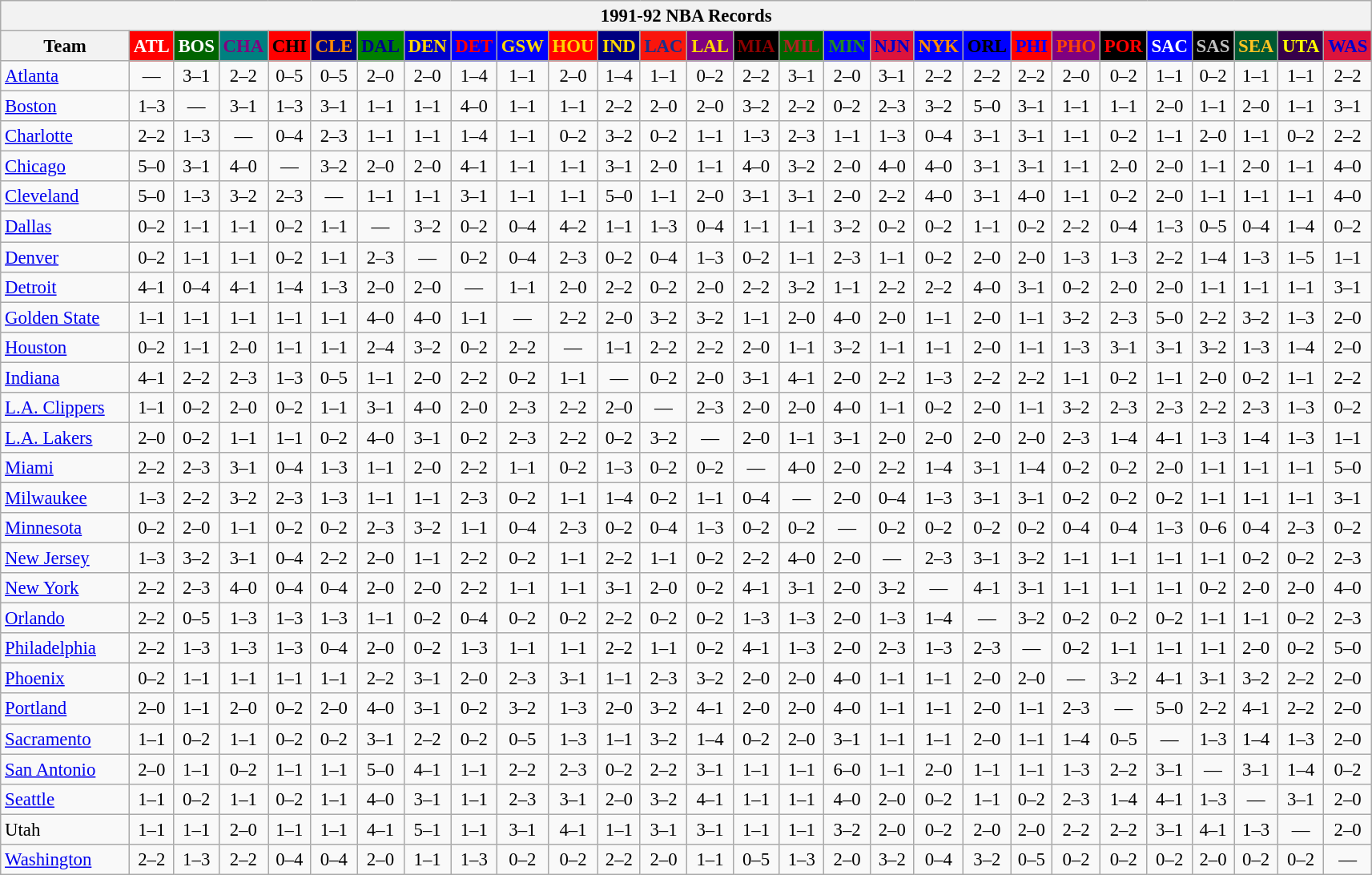<table class="wikitable" style="font-size:95%; text-align:center;">
<tr>
<th colspan=28>1991-92 NBA Records</th>
</tr>
<tr>
<th width=100>Team</th>
<th style="background:#FF0000;color:#FFFFFF;width=35">ATL</th>
<th style="background:#006400;color:#FFFFFF;width=35">BOS</th>
<th style="background:#008080;color:#800080;width=35">CHA</th>
<th style="background:#FF0000;color:#000000;width=35">CHI</th>
<th style="background:#000080;color:#FF8C00;width=35">CLE</th>
<th style="background:#008000;color:#00008B;width=35">DAL</th>
<th style="background:#0000CD;color:#FFD700;width=35">DEN</th>
<th style="background:#0000FF;color:#FF0000;width=35">DET</th>
<th style="background:#0000FF;color:#FFD700;width=35">GSW</th>
<th style="background:#FF0000;color:#FFD700;width=35">HOU</th>
<th style="background:#000080;color:#FFD700;width=35">IND</th>
<th style="background:#F9160D;color:#1A2E8B;width=35">LAC</th>
<th style="background:#800080;color:#FFD700;width=35">LAL</th>
<th style="background:#000000;color:#8B0000;width=35">MIA</th>
<th style="background:#006400;color:#B22222;width=35">MIL</th>
<th style="background:#0000FF;color:#228B22;width=35">MIN</th>
<th style="background:#DC143C;color:#0000CD;width=35">NJN</th>
<th style="background:#0000FF;color:#FF8C00;width=35">NYK</th>
<th style="background:#0000FF;color:#000000;width=35">ORL</th>
<th style="background:#FF0000;color:#0000FF;width=35">PHI</th>
<th style="background:#800080;color:#FF4500;width=35">PHO</th>
<th style="background:#000000;color:#FF0000;width=35">POR</th>
<th style="background:#0000FF;color:#FFFFFF;width=35">SAC</th>
<th style="background:#000000;color:#C0C0C0;width=35">SAS</th>
<th style="background:#005831;color:#FFC322;width=35">SEA</th>
<th style="background:#36004A;color:#FFFF00;width=35">UTA</th>
<th style="background:#DC143C;color:#0000CD;width=35">WAS</th>
</tr>
<tr>
<td style="text-align:left;"><a href='#'>Atlanta</a></td>
<td>—</td>
<td>3–1</td>
<td>2–2</td>
<td>0–5</td>
<td>0–5</td>
<td>2–0</td>
<td>2–0</td>
<td>1–4</td>
<td>1–1</td>
<td>2–0</td>
<td>1–4</td>
<td>1–1</td>
<td>0–2</td>
<td>2–2</td>
<td>3–1</td>
<td>2–0</td>
<td>3–1</td>
<td>2–2</td>
<td>2–2</td>
<td>2–2</td>
<td>2–0</td>
<td>0–2</td>
<td>1–1</td>
<td>0–2</td>
<td>1–1</td>
<td>1–1</td>
<td>2–2</td>
</tr>
<tr>
<td style="text-align:left;"><a href='#'>Boston</a></td>
<td>1–3</td>
<td>—</td>
<td>3–1</td>
<td>1–3</td>
<td>3–1</td>
<td>1–1</td>
<td>1–1</td>
<td>4–0</td>
<td>1–1</td>
<td>1–1</td>
<td>2–2</td>
<td>2–0</td>
<td>2–0</td>
<td>3–2</td>
<td>2–2</td>
<td>0–2</td>
<td>2–3</td>
<td>3–2</td>
<td>5–0</td>
<td>3–1</td>
<td>1–1</td>
<td>1–1</td>
<td>2–0</td>
<td>1–1</td>
<td>2–0</td>
<td>1–1</td>
<td>3–1</td>
</tr>
<tr>
<td style="text-align:left;"><a href='#'>Charlotte</a></td>
<td>2–2</td>
<td>1–3</td>
<td>—</td>
<td>0–4</td>
<td>2–3</td>
<td>1–1</td>
<td>1–1</td>
<td>1–4</td>
<td>1–1</td>
<td>0–2</td>
<td>3–2</td>
<td>0–2</td>
<td>1–1</td>
<td>1–3</td>
<td>2–3</td>
<td>1–1</td>
<td>1–3</td>
<td>0–4</td>
<td>3–1</td>
<td>3–1</td>
<td>1–1</td>
<td>0–2</td>
<td>1–1</td>
<td>2–0</td>
<td>1–1</td>
<td>0–2</td>
<td>2–2</td>
</tr>
<tr>
<td style="text-align:left;"><a href='#'>Chicago</a></td>
<td>5–0</td>
<td>3–1</td>
<td>4–0</td>
<td>—</td>
<td>3–2</td>
<td>2–0</td>
<td>2–0</td>
<td>4–1</td>
<td>1–1</td>
<td>1–1</td>
<td>3–1</td>
<td>2–0</td>
<td>1–1</td>
<td>4–0</td>
<td>3–2</td>
<td>2–0</td>
<td>4–0</td>
<td>4–0</td>
<td>3–1</td>
<td>3–1</td>
<td>1–1</td>
<td>2–0</td>
<td>2–0</td>
<td>1–1</td>
<td>2–0</td>
<td>1–1</td>
<td>4–0</td>
</tr>
<tr>
<td style="text-align:left;"><a href='#'>Cleveland</a></td>
<td>5–0</td>
<td>1–3</td>
<td>3–2</td>
<td>2–3</td>
<td>—</td>
<td>1–1</td>
<td>1–1</td>
<td>3–1</td>
<td>1–1</td>
<td>1–1</td>
<td>5–0</td>
<td>1–1</td>
<td>2–0</td>
<td>3–1</td>
<td>3–1</td>
<td>2–0</td>
<td>2–2</td>
<td>4–0</td>
<td>3–1</td>
<td>4–0</td>
<td>1–1</td>
<td>0–2</td>
<td>2–0</td>
<td>1–1</td>
<td>1–1</td>
<td>1–1</td>
<td>4–0</td>
</tr>
<tr>
<td style="text-align:left;"><a href='#'>Dallas</a></td>
<td>0–2</td>
<td>1–1</td>
<td>1–1</td>
<td>0–2</td>
<td>1–1</td>
<td>—</td>
<td>3–2</td>
<td>0–2</td>
<td>0–4</td>
<td>4–2</td>
<td>1–1</td>
<td>1–3</td>
<td>0–4</td>
<td>1–1</td>
<td>1–1</td>
<td>3–2</td>
<td>0–2</td>
<td>0–2</td>
<td>1–1</td>
<td>0–2</td>
<td>2–2</td>
<td>0–4</td>
<td>1–3</td>
<td>0–5</td>
<td>0–4</td>
<td>1–4</td>
<td>0–2</td>
</tr>
<tr>
<td style="text-align:left;"><a href='#'>Denver</a></td>
<td>0–2</td>
<td>1–1</td>
<td>1–1</td>
<td>0–2</td>
<td>1–1</td>
<td>2–3</td>
<td>—</td>
<td>0–2</td>
<td>0–4</td>
<td>2–3</td>
<td>0–2</td>
<td>0–4</td>
<td>1–3</td>
<td>0–2</td>
<td>1–1</td>
<td>2–3</td>
<td>1–1</td>
<td>0–2</td>
<td>2–0</td>
<td>2–0</td>
<td>1–3</td>
<td>1–3</td>
<td>2–2</td>
<td>1–4</td>
<td>1–3</td>
<td>1–5</td>
<td>1–1</td>
</tr>
<tr>
<td style="text-align:left;"><a href='#'>Detroit</a></td>
<td>4–1</td>
<td>0–4</td>
<td>4–1</td>
<td>1–4</td>
<td>1–3</td>
<td>2–0</td>
<td>2–0</td>
<td>—</td>
<td>1–1</td>
<td>2–0</td>
<td>2–2</td>
<td>0–2</td>
<td>2–0</td>
<td>2–2</td>
<td>3–2</td>
<td>1–1</td>
<td>2–2</td>
<td>2–2</td>
<td>4–0</td>
<td>3–1</td>
<td>0–2</td>
<td>2–0</td>
<td>2–0</td>
<td>1–1</td>
<td>1–1</td>
<td>1–1</td>
<td>3–1</td>
</tr>
<tr>
<td style="text-align:left;"><a href='#'>Golden State</a></td>
<td>1–1</td>
<td>1–1</td>
<td>1–1</td>
<td>1–1</td>
<td>1–1</td>
<td>4–0</td>
<td>4–0</td>
<td>1–1</td>
<td>—</td>
<td>2–2</td>
<td>2–0</td>
<td>3–2</td>
<td>3–2</td>
<td>1–1</td>
<td>2–0</td>
<td>4–0</td>
<td>2–0</td>
<td>1–1</td>
<td>2–0</td>
<td>1–1</td>
<td>3–2</td>
<td>2–3</td>
<td>5–0</td>
<td>2–2</td>
<td>3–2</td>
<td>1–3</td>
<td>2–0</td>
</tr>
<tr>
<td style="text-align:left;"><a href='#'>Houston</a></td>
<td>0–2</td>
<td>1–1</td>
<td>2–0</td>
<td>1–1</td>
<td>1–1</td>
<td>2–4</td>
<td>3–2</td>
<td>0–2</td>
<td>2–2</td>
<td>—</td>
<td>1–1</td>
<td>2–2</td>
<td>2–2</td>
<td>2–0</td>
<td>1–1</td>
<td>3–2</td>
<td>1–1</td>
<td>1–1</td>
<td>2–0</td>
<td>1–1</td>
<td>1–3</td>
<td>3–1</td>
<td>3–1</td>
<td>3–2</td>
<td>1–3</td>
<td>1–4</td>
<td>2–0</td>
</tr>
<tr>
<td style="text-align:left;"><a href='#'>Indiana</a></td>
<td>4–1</td>
<td>2–2</td>
<td>2–3</td>
<td>1–3</td>
<td>0–5</td>
<td>1–1</td>
<td>2–0</td>
<td>2–2</td>
<td>0–2</td>
<td>1–1</td>
<td>—</td>
<td>0–2</td>
<td>2–0</td>
<td>3–1</td>
<td>4–1</td>
<td>2–0</td>
<td>2–2</td>
<td>1–3</td>
<td>2–2</td>
<td>2–2</td>
<td>1–1</td>
<td>0–2</td>
<td>1–1</td>
<td>2–0</td>
<td>0–2</td>
<td>1–1</td>
<td>2–2</td>
</tr>
<tr>
<td style="text-align:left;"><a href='#'>L.A. Clippers</a></td>
<td>1–1</td>
<td>0–2</td>
<td>2–0</td>
<td>0–2</td>
<td>1–1</td>
<td>3–1</td>
<td>4–0</td>
<td>2–0</td>
<td>2–3</td>
<td>2–2</td>
<td>2–0</td>
<td>—</td>
<td>2–3</td>
<td>2–0</td>
<td>2–0</td>
<td>4–0</td>
<td>1–1</td>
<td>0–2</td>
<td>2–0</td>
<td>1–1</td>
<td>3–2</td>
<td>2–3</td>
<td>2–3</td>
<td>2–2</td>
<td>2–3</td>
<td>1–3</td>
<td>0–2</td>
</tr>
<tr>
<td style="text-align:left;"><a href='#'>L.A. Lakers</a></td>
<td>2–0</td>
<td>0–2</td>
<td>1–1</td>
<td>1–1</td>
<td>0–2</td>
<td>4–0</td>
<td>3–1</td>
<td>0–2</td>
<td>2–3</td>
<td>2–2</td>
<td>0–2</td>
<td>3–2</td>
<td>—</td>
<td>2–0</td>
<td>1–1</td>
<td>3–1</td>
<td>2–0</td>
<td>2–0</td>
<td>2–0</td>
<td>2–0</td>
<td>2–3</td>
<td>1–4</td>
<td>4–1</td>
<td>1–3</td>
<td>1–4</td>
<td>1–3</td>
<td>1–1</td>
</tr>
<tr>
<td style="text-align:left;"><a href='#'>Miami</a></td>
<td>2–2</td>
<td>2–3</td>
<td>3–1</td>
<td>0–4</td>
<td>1–3</td>
<td>1–1</td>
<td>2–0</td>
<td>2–2</td>
<td>1–1</td>
<td>0–2</td>
<td>1–3</td>
<td>0–2</td>
<td>0–2</td>
<td>—</td>
<td>4–0</td>
<td>2–0</td>
<td>2–2</td>
<td>1–4</td>
<td>3–1</td>
<td>1–4</td>
<td>0–2</td>
<td>0–2</td>
<td>2–0</td>
<td>1–1</td>
<td>1–1</td>
<td>1–1</td>
<td>5–0</td>
</tr>
<tr>
<td style="text-align:left;"><a href='#'>Milwaukee</a></td>
<td>1–3</td>
<td>2–2</td>
<td>3–2</td>
<td>2–3</td>
<td>1–3</td>
<td>1–1</td>
<td>1–1</td>
<td>2–3</td>
<td>0–2</td>
<td>1–1</td>
<td>1–4</td>
<td>0–2</td>
<td>1–1</td>
<td>0–4</td>
<td>—</td>
<td>2–0</td>
<td>0–4</td>
<td>1–3</td>
<td>3–1</td>
<td>3–1</td>
<td>0–2</td>
<td>0–2</td>
<td>0–2</td>
<td>1–1</td>
<td>1–1</td>
<td>1–1</td>
<td>3–1</td>
</tr>
<tr>
<td style="text-align:left;"><a href='#'>Minnesota</a></td>
<td>0–2</td>
<td>2–0</td>
<td>1–1</td>
<td>0–2</td>
<td>0–2</td>
<td>2–3</td>
<td>3–2</td>
<td>1–1</td>
<td>0–4</td>
<td>2–3</td>
<td>0–2</td>
<td>0–4</td>
<td>1–3</td>
<td>0–2</td>
<td>0–2</td>
<td>—</td>
<td>0–2</td>
<td>0–2</td>
<td>0–2</td>
<td>0–2</td>
<td>0–4</td>
<td>0–4</td>
<td>1–3</td>
<td>0–6</td>
<td>0–4</td>
<td>2–3</td>
<td>0–2</td>
</tr>
<tr>
<td style="text-align:left;"><a href='#'>New Jersey</a></td>
<td>1–3</td>
<td>3–2</td>
<td>3–1</td>
<td>0–4</td>
<td>2–2</td>
<td>2–0</td>
<td>1–1</td>
<td>2–2</td>
<td>0–2</td>
<td>1–1</td>
<td>2–2</td>
<td>1–1</td>
<td>0–2</td>
<td>2–2</td>
<td>4–0</td>
<td>2–0</td>
<td>—</td>
<td>2–3</td>
<td>3–1</td>
<td>3–2</td>
<td>1–1</td>
<td>1–1</td>
<td>1–1</td>
<td>1–1</td>
<td>0–2</td>
<td>0–2</td>
<td>2–3</td>
</tr>
<tr>
<td style="text-align:left;"><a href='#'>New York</a></td>
<td>2–2</td>
<td>2–3</td>
<td>4–0</td>
<td>0–4</td>
<td>0–4</td>
<td>2–0</td>
<td>2–0</td>
<td>2–2</td>
<td>1–1</td>
<td>1–1</td>
<td>3–1</td>
<td>2–0</td>
<td>0–2</td>
<td>4–1</td>
<td>3–1</td>
<td>2–0</td>
<td>3–2</td>
<td>—</td>
<td>4–1</td>
<td>3–1</td>
<td>1–1</td>
<td>1–1</td>
<td>1–1</td>
<td>0–2</td>
<td>2–0</td>
<td>2–0</td>
<td>4–0</td>
</tr>
<tr>
<td style="text-align:left;"><a href='#'>Orlando</a></td>
<td>2–2</td>
<td>0–5</td>
<td>1–3</td>
<td>1–3</td>
<td>1–3</td>
<td>1–1</td>
<td>0–2</td>
<td>0–4</td>
<td>0–2</td>
<td>0–2</td>
<td>2–2</td>
<td>0–2</td>
<td>0–2</td>
<td>1–3</td>
<td>1–3</td>
<td>2–0</td>
<td>1–3</td>
<td>1–4</td>
<td>—</td>
<td>3–2</td>
<td>0–2</td>
<td>0–2</td>
<td>0–2</td>
<td>1–1</td>
<td>1–1</td>
<td>0–2</td>
<td>2–3</td>
</tr>
<tr>
<td style="text-align:left;"><a href='#'>Philadelphia</a></td>
<td>2–2</td>
<td>1–3</td>
<td>1–3</td>
<td>1–3</td>
<td>0–4</td>
<td>2–0</td>
<td>0–2</td>
<td>1–3</td>
<td>1–1</td>
<td>1–1</td>
<td>2–2</td>
<td>1–1</td>
<td>0–2</td>
<td>4–1</td>
<td>1–3</td>
<td>2–0</td>
<td>2–3</td>
<td>1–3</td>
<td>2–3</td>
<td>—</td>
<td>0–2</td>
<td>1–1</td>
<td>1–1</td>
<td>1–1</td>
<td>2–0</td>
<td>0–2</td>
<td>5–0</td>
</tr>
<tr>
<td style="text-align:left;"><a href='#'>Phoenix</a></td>
<td>0–2</td>
<td>1–1</td>
<td>1–1</td>
<td>1–1</td>
<td>1–1</td>
<td>2–2</td>
<td>3–1</td>
<td>2–0</td>
<td>2–3</td>
<td>3–1</td>
<td>1–1</td>
<td>2–3</td>
<td>3–2</td>
<td>2–0</td>
<td>2–0</td>
<td>4–0</td>
<td>1–1</td>
<td>1–1</td>
<td>2–0</td>
<td>2–0</td>
<td>—</td>
<td>3–2</td>
<td>4–1</td>
<td>3–1</td>
<td>3–2</td>
<td>2–2</td>
<td>2–0</td>
</tr>
<tr>
<td style="text-align:left;"><a href='#'>Portland</a></td>
<td>2–0</td>
<td>1–1</td>
<td>2–0</td>
<td>0–2</td>
<td>2–0</td>
<td>4–0</td>
<td>3–1</td>
<td>0–2</td>
<td>3–2</td>
<td>1–3</td>
<td>2–0</td>
<td>3–2</td>
<td>4–1</td>
<td>2–0</td>
<td>2–0</td>
<td>4–0</td>
<td>1–1</td>
<td>1–1</td>
<td>2–0</td>
<td>1–1</td>
<td>2–3</td>
<td>—</td>
<td>5–0</td>
<td>2–2</td>
<td>4–1</td>
<td>2–2</td>
<td>2–0</td>
</tr>
<tr>
<td style="text-align:left;"><a href='#'>Sacramento</a></td>
<td>1–1</td>
<td>0–2</td>
<td>1–1</td>
<td>0–2</td>
<td>0–2</td>
<td>3–1</td>
<td>2–2</td>
<td>0–2</td>
<td>0–5</td>
<td>1–3</td>
<td>1–1</td>
<td>3–2</td>
<td>1–4</td>
<td>0–2</td>
<td>2–0</td>
<td>3–1</td>
<td>1–1</td>
<td>1–1</td>
<td>2–0</td>
<td>1–1</td>
<td>1–4</td>
<td>0–5</td>
<td>—</td>
<td>1–3</td>
<td>1–4</td>
<td>1–3</td>
<td>2–0</td>
</tr>
<tr>
<td style="text-align:left;"><a href='#'>San Antonio</a></td>
<td>2–0</td>
<td>1–1</td>
<td>0–2</td>
<td>1–1</td>
<td>1–1</td>
<td>5–0</td>
<td>4–1</td>
<td>1–1</td>
<td>2–2</td>
<td>2–3</td>
<td>0–2</td>
<td>2–2</td>
<td>3–1</td>
<td>1–1</td>
<td>1–1</td>
<td>6–0</td>
<td>1–1</td>
<td>2–0</td>
<td>1–1</td>
<td>1–1</td>
<td>1–3</td>
<td>2–2</td>
<td>3–1</td>
<td>—</td>
<td>3–1</td>
<td>1–4</td>
<td>0–2</td>
</tr>
<tr>
<td style="text-align:left;"><a href='#'>Seattle</a></td>
<td>1–1</td>
<td>0–2</td>
<td>1–1</td>
<td>0–2</td>
<td>1–1</td>
<td>4–0</td>
<td>3–1</td>
<td>1–1</td>
<td>2–3</td>
<td>3–1</td>
<td>2–0</td>
<td>3–2</td>
<td>4–1</td>
<td>1–1</td>
<td>1–1</td>
<td>4–0</td>
<td>2–0</td>
<td>0–2</td>
<td>1–1</td>
<td>0–2</td>
<td>2–3</td>
<td>1–4</td>
<td>4–1</td>
<td>1–3</td>
<td>—</td>
<td>3–1</td>
<td>2–0</td>
</tr>
<tr>
<td style="text-align:left;">Utah</td>
<td>1–1</td>
<td>1–1</td>
<td>2–0</td>
<td>1–1</td>
<td>1–1</td>
<td>4–1</td>
<td>5–1</td>
<td>1–1</td>
<td>3–1</td>
<td>4–1</td>
<td>1–1</td>
<td>3–1</td>
<td>3–1</td>
<td>1–1</td>
<td>1–1</td>
<td>3–2</td>
<td>2–0</td>
<td>0–2</td>
<td>2–0</td>
<td>2–0</td>
<td>2–2</td>
<td>2–2</td>
<td>3–1</td>
<td>4–1</td>
<td>1–3</td>
<td>—</td>
<td>2–0</td>
</tr>
<tr>
<td style="text-align:left;"><a href='#'>Washington</a></td>
<td>2–2</td>
<td>1–3</td>
<td>2–2</td>
<td>0–4</td>
<td>0–4</td>
<td>2–0</td>
<td>1–1</td>
<td>1–3</td>
<td>0–2</td>
<td>0–2</td>
<td>2–2</td>
<td>2–0</td>
<td>1–1</td>
<td>0–5</td>
<td>1–3</td>
<td>2–0</td>
<td>3–2</td>
<td>0–4</td>
<td>3–2</td>
<td>0–5</td>
<td>0–2</td>
<td>0–2</td>
<td>0–2</td>
<td>2–0</td>
<td>0–2</td>
<td>0–2</td>
<td>—</td>
</tr>
</table>
